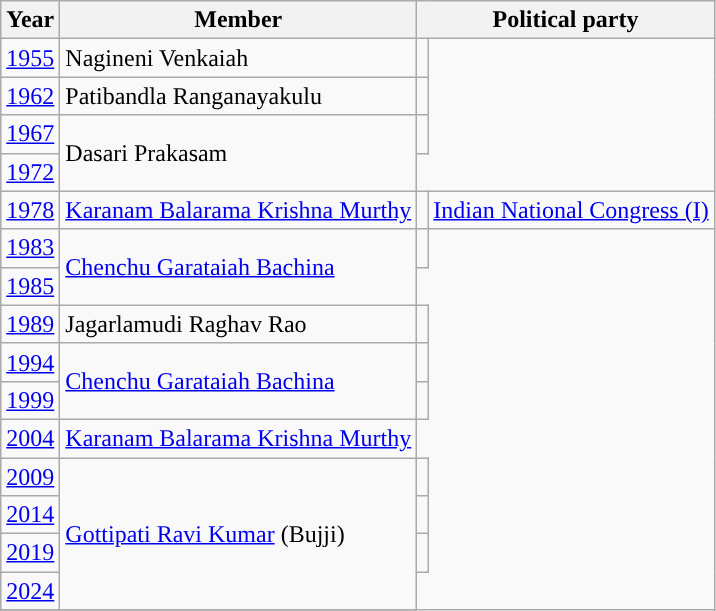<table class="wikitable sortable">
<tr>
<th>Year</th>
<th>Member</th>
<th colspan="2">Political party</th>
</tr>
<tr>
<td><a href='#'>1955</a></td>
<td>Nagineni Venkaiah</td>
<td></td>
</tr>
<tr>
<td><a href='#'>1962</a></td>
<td>Patibandla Ranganayakulu</td>
<td></td>
</tr>
<tr>
<td><a href='#'>1967</a></td>
<td rowspan=2>Dasari Prakasam</td>
<td></td>
</tr>
<tr>
<td><a href='#'>1972</a></td>
</tr>
<tr>
<td><a href='#'>1978</a></td>
<td><a href='#'>Karanam Balarama Krishna Murthy</a></td>
<td style="background-color: "></td>
<td><a href='#'>Indian National Congress (I)</a></td>
</tr>
<tr>
<td><a href='#'>1983</a></td>
<td rowspan=2><a href='#'>Chenchu Garataiah Bachina</a></td>
<td></td>
</tr>
<tr>
<td><a href='#'>1985</a></td>
</tr>
<tr>
<td><a href='#'>1989</a></td>
<td>Jagarlamudi Raghav Rao</td>
<td></td>
</tr>
<tr>
<td><a href='#'>1994</a></td>
<td rowspan=2><a href='#'>Chenchu Garataiah Bachina</a></td>
<td></td>
</tr>
<tr>
<td><a href='#'>1999</a></td>
<td></td>
</tr>
<tr>
<td><a href='#'>2004</a></td>
<td><a href='#'>Karanam Balarama Krishna Murthy</a></td>
</tr>
<tr>
<td><a href='#'>2009</a></td>
<td rowspan=4><a href='#'>Gottipati Ravi Kumar</a> (Bujji)</td>
<td></td>
</tr>
<tr>
<td><a href='#'>2014</a></td>
<td></td>
</tr>
<tr>
<td><a href='#'>2019</a></td>
<td></td>
</tr>
<tr>
<td><a href='#'>2024</a></td>
</tr>
<tr>
</tr>
</table>
